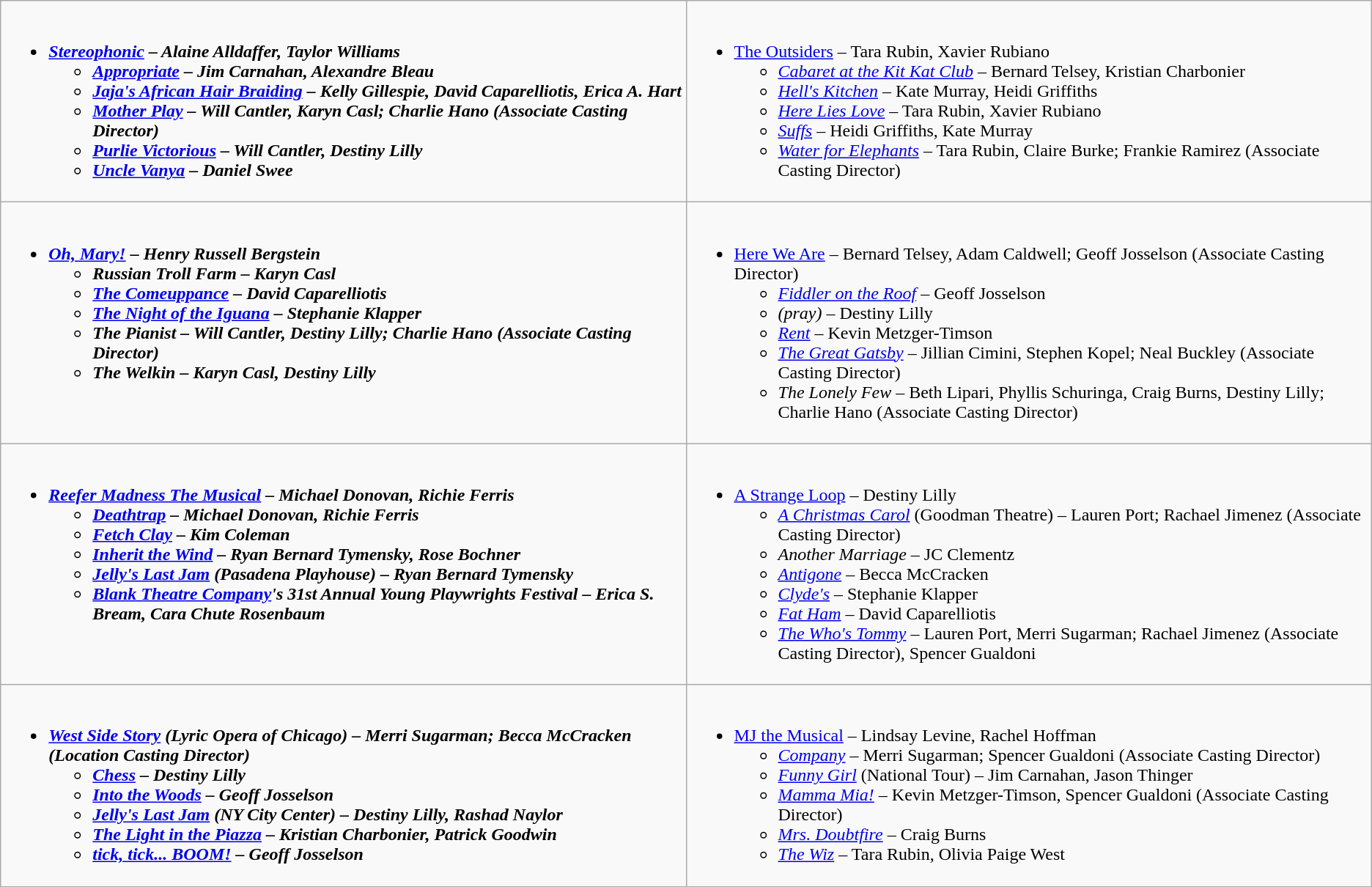<table class=wikitable>
<tr>
<td valign="top" width="50%"><br><ul><li><strong><em><a href='#'>Stereophonic</a><em> – Alaine Alldaffer, Taylor Williams <strong><ul><li></em><a href='#'>Appropriate</a><em> – Jim Carnahan, Alexandre Bleau</li><li></em><a href='#'>Jaja's African Hair Braiding</a><em> – Kelly Gillespie, David Caparelliotis, Erica A. Hart</li><li></em><a href='#'>Mother Play</a><em> – Will Cantler, Karyn Casl; Charlie Hano (Associate Casting Director)</li><li></em><a href='#'>Purlie Victorious</a><em> – Will Cantler, Destiny Lilly</li><li></em><a href='#'>Uncle Vanya</a><em> – Daniel Swee</li></ul></li></ul></td>
<td valign="top" width="50%"><br><ul><li></em></strong><a href='#'>The Outsiders</a></em> – Tara Rubin, Xavier Rubiano</strong><ul><li><em><a href='#'>Cabaret at the Kit Kat Club</a></em> – Bernard Telsey, Kristian Charbonier</li><li><em><a href='#'>Hell's Kitchen</a></em> – Kate Murray, Heidi Griffiths</li><li><em><a href='#'>Here Lies Love</a></em> – Tara Rubin, Xavier Rubiano</li><li><em><a href='#'>Suffs</a></em> – Heidi Griffiths, Kate Murray</li><li><em><a href='#'>Water for Elephants</a></em> – Tara Rubin, Claire Burke;  Frankie Ramirez (Associate Casting Director)</li></ul></li></ul></td>
</tr>
<tr>
<td valign="top" width="50%"><br><ul><li><strong><em><a href='#'>Oh, Mary!</a><em> – Henry Russell Bergstein<strong><ul><li></em>Russian Troll Farm<em> – Karyn Casl</li><li></em><a href='#'>The Comeuppance</a><em> – David Caparelliotis</li><li></em><a href='#'>The Night of the Iguana</a><em> – Stephanie Klapper</li><li></em>The Pianist<em> – Will Cantler, Destiny Lilly; Charlie Hano (Associate Casting Director)</li><li></em>The Welkin<em> – Karyn Casl, Destiny Lilly</li></ul></li></ul></td>
<td valign="top" width="50%"><br><ul><li></em></strong><a href='#'>Here We Are</a></em> – Bernard Telsey, Adam Caldwell; Geoff Josselson (Associate Casting Director)</strong><ul><li><em><a href='#'>Fiddler on the Roof</a></em> – Geoff Josselson</li><li><em>(pray)</em> – Destiny Lilly</li><li><em><a href='#'>Rent</a></em> – Kevin Metzger-Timson</li><li><em><a href='#'>The Great Gatsby</a></em> – Jillian Cimini, Stephen Kopel;  Neal Buckley (Associate Casting Director)</li><li><em>The Lonely Few</em> – Beth Lipari, Phyllis Schuringa, Craig Burns, Destiny Lilly; Charlie Hano (Associate Casting Director)</li></ul></li></ul></td>
</tr>
<tr>
<td valign="top" width="50%"><br><ul><li><strong><em><a href='#'>Reefer Madness The Musical</a><em> – Michael Donovan, Richie Ferris<strong><ul><li></em><a href='#'>Deathtrap</a><em> – Michael Donovan, Richie Ferris</li><li></em><a href='#'>Fetch Clay</a><em> – Kim Coleman</li><li></em><a href='#'>Inherit the Wind</a><em> – Ryan Bernard Tymensky, Rose Bochner</li><li></em><a href='#'>Jelly's Last Jam</a><em> (Pasadena Playhouse) – Ryan Bernard Tymensky</li><li></em><a href='#'>Blank Theatre Company</a>'s 31st Annual Young Playwrights Festival<em> – Erica S. Bream, Cara Chute Rosenbaum</li></ul></li></ul></td>
<td valign="top" width="50%"><br><ul><li></em></strong><a href='#'>A Strange Loop</a></em> – Destiny Lilly</strong><ul><li><em><a href='#'>A Christmas Carol</a></em> (Goodman Theatre) – Lauren Port; Rachael Jimenez (Associate Casting Director)</li><li><em>Another Marriage</em> – JC Clementz</li><li><em><a href='#'>Antigone</a></em> – Becca McCracken</li><li><em><a href='#'>Clyde's</a></em> – Stephanie Klapper</li><li><em><a href='#'>Fat Ham</a></em> – David Caparelliotis</li><li><em><a href='#'>The Who's Tommy</a></em> – Lauren Port, Merri Sugarman; Rachael Jimenez (Associate Casting Director), Spencer Gualdoni</li></ul></li></ul></td>
</tr>
<tr>
<td valign="top" width="50%"><br><ul><li><strong><em><a href='#'>West Side Story</a><em> (Lyric Opera of Chicago) – Merri Sugarman; Becca McCracken (Location Casting Director)<strong><ul><li></em><a href='#'>Chess</a><em> – Destiny Lilly</li><li></em><a href='#'>Into the Woods</a><em> – Geoff Josselson</li><li></em><a href='#'>Jelly's Last Jam</a><em> (NY City Center) – Destiny Lilly, Rashad Naylor</li><li></em><a href='#'>The Light in the Piazza</a><em> – Kristian Charbonier, Patrick Goodwin</li><li></em><a href='#'>tick, tick... BOOM!</a><em> – Geoff Josselson</li></ul></li></ul></td>
<td valign="top" width="50%"><br><ul><li></em></strong><a href='#'>MJ the Musical</a></em> – Lindsay Levine, Rachel Hoffman</strong><ul><li><em><a href='#'>Company</a></em> – Merri Sugarman; Spencer Gualdoni (Associate Casting Director)</li><li><em><a href='#'>Funny Girl</a></em> (National Tour) – Jim Carnahan, Jason Thinger</li><li><em><a href='#'>Mamma Mia!</a></em> – Kevin Metzger-Timson, Spencer Gualdoni (Associate Casting Director)</li><li><em><a href='#'>Mrs. Doubtfire</a></em> – Craig Burns</li><li><em><a href='#'>The Wiz</a></em> – Tara Rubin, Olivia Paige West</li></ul></li></ul></td>
</tr>
</table>
